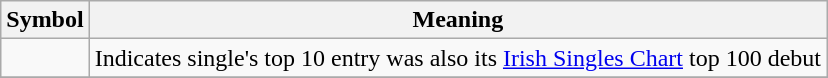<table class="wikitable">
<tr>
<th>Symbol</th>
<th>Meaning</th>
</tr>
<tr>
<td></td>
<td>Indicates single's top 10 entry was also its <a href='#'>Irish Singles Chart</a> top 100 debut</td>
</tr>
<tr>
</tr>
</table>
